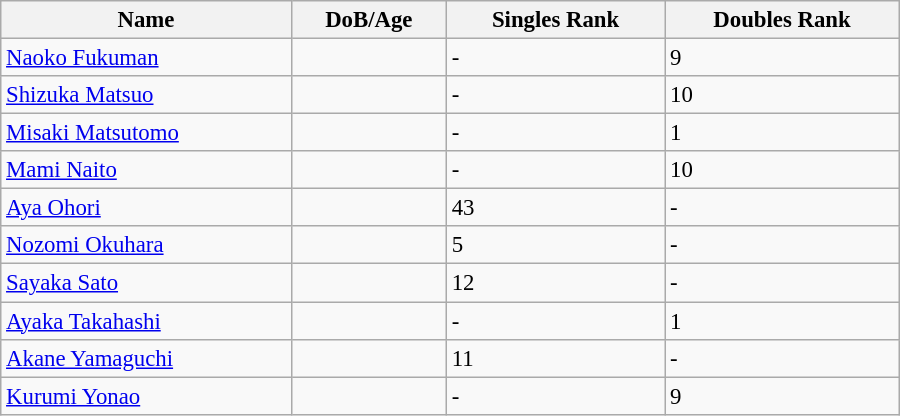<table class="wikitable"  style="width:600px; font-size:95%;">
<tr>
<th align="left">Name</th>
<th align="left">DoB/Age</th>
<th align="left">Singles Rank</th>
<th align="left">Doubles Rank</th>
</tr>
<tr>
<td><a href='#'>Naoko Fukuman</a></td>
<td></td>
<td>-</td>
<td>9</td>
</tr>
<tr>
<td><a href='#'>Shizuka Matsuo</a></td>
<td></td>
<td>-</td>
<td>10</td>
</tr>
<tr>
<td><a href='#'>Misaki Matsutomo</a></td>
<td></td>
<td>-</td>
<td>1</td>
</tr>
<tr>
<td><a href='#'>Mami Naito</a></td>
<td></td>
<td>-</td>
<td>10</td>
</tr>
<tr>
<td><a href='#'>Aya Ohori</a></td>
<td></td>
<td>43</td>
<td>-</td>
</tr>
<tr>
<td><a href='#'>Nozomi Okuhara</a></td>
<td></td>
<td>5</td>
<td>-</td>
</tr>
<tr>
<td><a href='#'>Sayaka Sato</a></td>
<td></td>
<td>12</td>
<td>-</td>
</tr>
<tr>
<td><a href='#'>Ayaka Takahashi</a></td>
<td></td>
<td>-</td>
<td>1</td>
</tr>
<tr>
<td><a href='#'>Akane Yamaguchi</a></td>
<td></td>
<td>11</td>
<td>-</td>
</tr>
<tr>
<td><a href='#'>Kurumi Yonao</a></td>
<td></td>
<td>-</td>
<td>9</td>
</tr>
</table>
